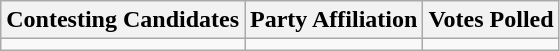<table class="wikitable sortable">
<tr>
<th>Contesting Candidates</th>
<th>Party Affiliation</th>
<th>Votes Polled</th>
</tr>
<tr>
<td></td>
<td></td>
<td></td>
</tr>
</table>
